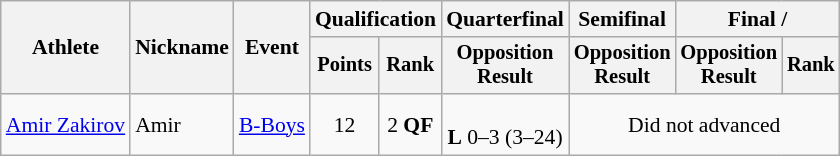<table class="wikitable" style="font-size:90%">
<tr>
<th rowspan=2>Athlete</th>
<th rowspan=2>Nickname</th>
<th rowspan=2>Event</th>
<th colspan=2>Qualification</th>
<th>Quarterfinal</th>
<th>Semifinal</th>
<th colspan=2>Final / </th>
</tr>
<tr style="font-size: 95%">
<th>Points</th>
<th>Rank</th>
<th>Opposition<br>Result</th>
<th>Opposition<br>Result</th>
<th>Opposition<br>Result</th>
<th>Rank</th>
</tr>
<tr align=center>
<td align=left><a href='#'>Amir Zakirov</a></td>
<td align=left>Amir</td>
<td align=left><a href='#'>B-Boys</a></td>
<td>12</td>
<td>2 <strong>QF</strong></td>
<td><br> <strong>L</strong> 0–3 (3–24)</td>
<td colspan=3>Did not advanced</td>
</tr>
</table>
